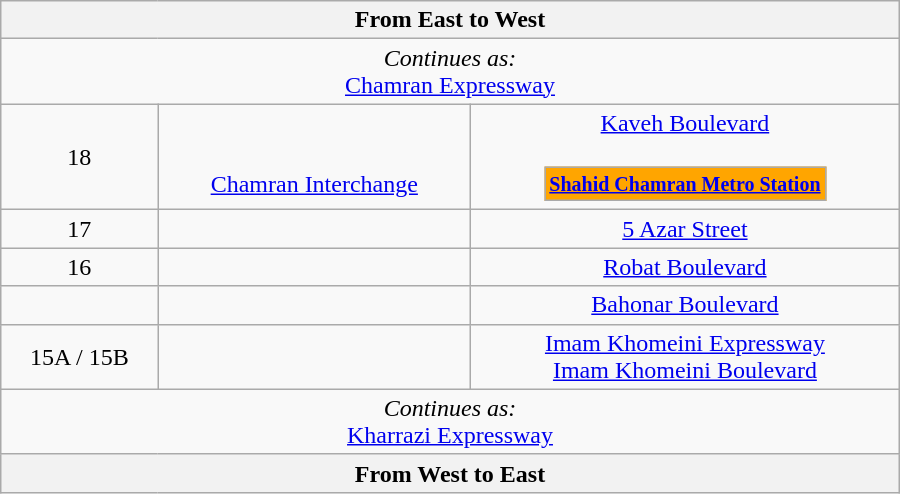<table class="wikitable" style="text-align:center" width="600px">
<tr>
<th text-align="center" colspan="3"> From East to West </th>
</tr>
<tr>
<td colspan="7" align="center"><em>Continues as:</em><br> <a href='#'>Chamran Expressway</a></td>
</tr>
<tr align="center">
<td>18</td>
<td><br><br><a href='#'>Chamran Interchange</a></td>
<td> <a href='#'>Kaveh Boulevard</a><br><br><table border=0>
<tr size=40>
<td bgcolor="#FF A5 00" style="font-size: 10pt; color: "black"" align=center> <strong><a href='#'><span>Shahid Chamran Metro Station</span></a></strong></td>
</tr>
</table>
</td>
</tr>
<tr>
<td>17</td>
<td></td>
<td> <a href='#'>5 Azar Street</a></td>
</tr>
<tr>
<td>16</td>
<td></td>
<td> <a href='#'>Robat Boulevard</a></td>
</tr>
<tr>
<td></td>
<td></td>
<td> <a href='#'>Bahonar Boulevard</a></td>
</tr>
<tr>
<td>15A / 15B</td>
<td><br></td>
<td> <a href='#'>Imam Khomeini Expressway</a><br> <a href='#'>Imam Khomeini Boulevard</a></td>
</tr>
<tr>
<td colspan="7" align="center"><em>Continues as:</em><br> <a href='#'>Kharrazi Expressway</a></td>
</tr>
<tr>
<th text-align="center" colspan="3"> From West to East </th>
</tr>
</table>
